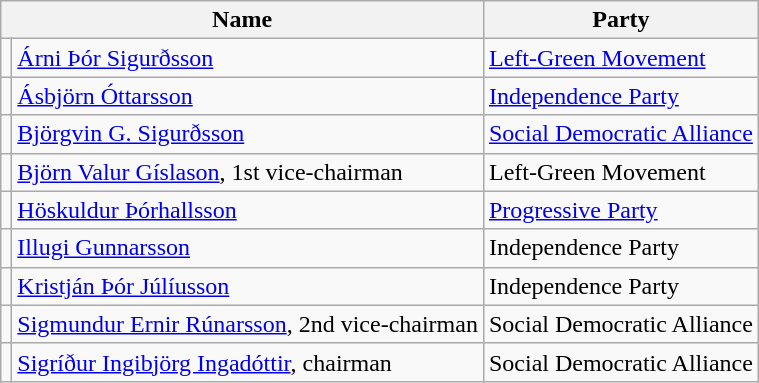<table class="sortable wikitable">
<tr>
<th colspan="2">Name</th>
<th>Party</th>
</tr>
<tr>
<td></td>
<td><a href='#'>Árni Þór Sigurðsson</a></td>
<td><a href='#'>Left-Green Movement</a></td>
</tr>
<tr>
<td></td>
<td><a href='#'>Ásbjörn Óttarsson</a></td>
<td><a href='#'>Independence Party</a></td>
</tr>
<tr>
<td></td>
<td><a href='#'>Björgvin G. Sigurðsson</a></td>
<td><a href='#'>Social Democratic Alliance</a></td>
</tr>
<tr>
<td></td>
<td><a href='#'>Björn Valur Gíslason</a>, 1st vice-chairman</td>
<td>Left-Green Movement</td>
</tr>
<tr>
<td></td>
<td><a href='#'>Höskuldur Þórhallsson</a></td>
<td><a href='#'>Progressive Party</a></td>
</tr>
<tr>
<td></td>
<td><a href='#'>Illugi Gunnarsson</a></td>
<td>Independence Party</td>
</tr>
<tr>
<td></td>
<td><a href='#'>Kristján Þór Júlíusson</a></td>
<td>Independence Party</td>
</tr>
<tr>
<td></td>
<td><a href='#'>Sigmundur Ernir Rúnarsson</a>, 2nd vice-chairman</td>
<td>Social Democratic Alliance</td>
</tr>
<tr>
<td></td>
<td><a href='#'>Sigríður Ingibjörg Ingadóttir</a>, chairman</td>
<td>Social Democratic Alliance</td>
</tr>
</table>
